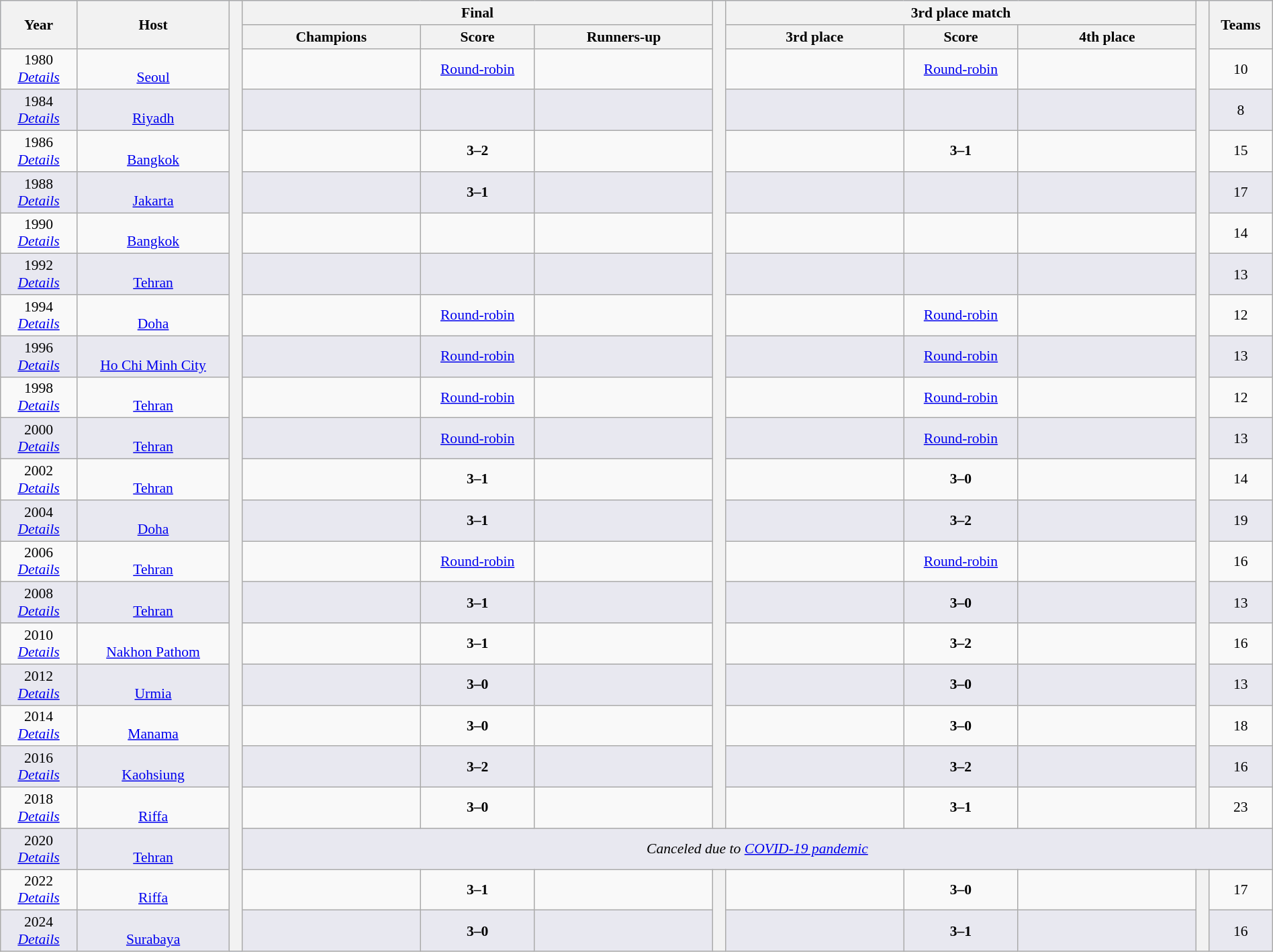<table class="wikitable" style="font-size:90%; width:100%; text-align:center;">
<tr bgcolor=#c1d8ff>
<th rowspan=2 width=6%>Year</th>
<th rowspan=2 width=12%>Host</th>
<th width=1% rowspan=24 bgcolor=#ffffff></th>
<th colspan=3>Final</th>
<th width=1% rowspan=21 bgcolor=#ffffff></th>
<th colspan=3>3rd place match</th>
<th width=1% rowspan=21 bgcolor=#ffffff></th>
<th rowspan=2 width=5%>Teams</th>
</tr>
<tr bgcolor=#efefef>
<th width=14%>Champions</th>
<th width=9%>Score</th>
<th width=14%>Runners-up</th>
<th width=14%>3rd place</th>
<th width=9%>Score</th>
<th width=14%>4th place</th>
</tr>
<tr>
<td>1980<br><em><a href='#'>Details</a></em></td>
<td><br><a href='#'>Seoul</a></td>
<td><strong></strong></td>
<td><a href='#'>Round-robin</a></td>
<td></td>
<td></td>
<td><a href='#'>Round-robin</a></td>
<td></td>
<td>10</td>
</tr>
<tr bgcolor=#e8e8f0>
<td>1984<br><em><a href='#'>Details</a></em></td>
<td><br><a href='#'>Riyadh</a></td>
<td><strong></strong></td>
<td></td>
<td></td>
<td></td>
<td></td>
<td></td>
<td>8</td>
</tr>
<tr>
<td>1986<br><em><a href='#'>Details</a></em></td>
<td><br><a href='#'>Bangkok</a></td>
<td><strong></strong></td>
<td><strong>3–2</strong></td>
<td></td>
<td></td>
<td><strong>3–1</strong></td>
<td></td>
<td>15</td>
</tr>
<tr bgcolor=#e8e8f0>
<td>1988<br><em><a href='#'>Details</a></em></td>
<td><br><a href='#'>Jakarta</a></td>
<td><strong></strong></td>
<td><strong>3–1</strong></td>
<td></td>
<td></td>
<td></td>
<td></td>
<td>17</td>
</tr>
<tr>
<td>1990<br><em><a href='#'>Details</a></em></td>
<td><br><a href='#'>Bangkok</a></td>
<td><strong></strong></td>
<td></td>
<td></td>
<td></td>
<td></td>
<td></td>
<td>14</td>
</tr>
<tr bgcolor=#e8e8f0>
<td>1992<br><em><a href='#'>Details</a></em></td>
<td><br><a href='#'>Tehran</a></td>
<td><strong></strong></td>
<td></td>
<td></td>
<td></td>
<td></td>
<td></td>
<td>13</td>
</tr>
<tr>
<td>1994<br><em><a href='#'>Details</a></em></td>
<td><br><a href='#'>Doha</a></td>
<td><strong></strong></td>
<td><a href='#'>Round-robin</a></td>
<td></td>
<td></td>
<td><a href='#'>Round-robin</a></td>
<td></td>
<td>12</td>
</tr>
<tr bgcolor=#e8e8f0>
<td>1996<br><em><a href='#'>Details</a></em></td>
<td><br><a href='#'>Ho Chi Minh City</a></td>
<td><strong></strong></td>
<td><a href='#'>Round-robin</a></td>
<td></td>
<td></td>
<td><a href='#'>Round-robin</a></td>
<td></td>
<td>13</td>
</tr>
<tr>
<td>1998<br><em><a href='#'>Details</a></em></td>
<td><br><a href='#'>Tehran</a></td>
<td><strong></strong></td>
<td><a href='#'>Round-robin</a></td>
<td></td>
<td></td>
<td><a href='#'>Round-robin</a></td>
<td></td>
<td>12</td>
</tr>
<tr bgcolor=#e8e8f0>
<td>2000<br><em><a href='#'>Details</a></em></td>
<td><br><a href='#'>Tehran</a></td>
<td><strong></strong></td>
<td><a href='#'>Round-robin</a></td>
<td></td>
<td></td>
<td><a href='#'>Round-robin</a></td>
<td></td>
<td>13</td>
</tr>
<tr>
<td>2002<br><em><a href='#'>Details</a></em></td>
<td><br><a href='#'>Tehran</a></td>
<td><strong></strong></td>
<td><strong>3–1</strong></td>
<td></td>
<td></td>
<td><strong>3–0</strong></td>
<td></td>
<td>14</td>
</tr>
<tr bgcolor=#e8e8f0>
<td>2004<br><em><a href='#'>Details</a></em></td>
<td><br><a href='#'>Doha</a></td>
<td><strong></strong></td>
<td><strong>3–1</strong></td>
<td></td>
<td></td>
<td><strong>3–2</strong></td>
<td></td>
<td>19</td>
</tr>
<tr>
<td>2006<br><em><a href='#'>Details</a></em></td>
<td><br><a href='#'>Tehran</a></td>
<td><strong></strong></td>
<td><a href='#'>Round-robin</a></td>
<td></td>
<td></td>
<td><a href='#'>Round-robin</a></td>
<td></td>
<td>16</td>
</tr>
<tr bgcolor=#e8e8f0>
<td>2008<br><em><a href='#'>Details</a></em></td>
<td><br><a href='#'>Tehran</a></td>
<td><strong></strong></td>
<td><strong>3–1</strong></td>
<td></td>
<td></td>
<td><strong>3–0</strong></td>
<td></td>
<td>13</td>
</tr>
<tr>
<td>2010<br><em><a href='#'>Details</a></em></td>
<td><br><a href='#'>Nakhon Pathom</a></td>
<td><strong></strong></td>
<td><strong>3–1</strong></td>
<td></td>
<td></td>
<td><strong>3–2</strong></td>
<td></td>
<td>16</td>
</tr>
<tr bgcolor=#e8e8f0>
<td>2012<br><em><a href='#'>Details</a></em></td>
<td><br><a href='#'>Urmia</a></td>
<td><strong></strong></td>
<td><strong>3–0</strong></td>
<td></td>
<td></td>
<td><strong>3–0</strong></td>
<td></td>
<td>13</td>
</tr>
<tr>
<td>2014<br><em><a href='#'>Details</a></em></td>
<td><br><a href='#'>Manama</a></td>
<td><strong></strong></td>
<td><strong>3–0</strong></td>
<td></td>
<td></td>
<td><strong>3–0</strong></td>
<td></td>
<td>18</td>
</tr>
<tr bgcolor=#e8e8f0>
<td>2016<br><em><a href='#'>Details</a></em></td>
<td><br><a href='#'>Kaohsiung</a></td>
<td><strong></strong></td>
<td><strong>3–2</strong></td>
<td></td>
<td></td>
<td><strong>3–2</strong></td>
<td></td>
<td>16</td>
</tr>
<tr>
<td>2018<br><em><a href='#'>Details</a></em></td>
<td><br><a href='#'>Riffa</a></td>
<td><strong></strong></td>
<td><strong>3–0</strong></td>
<td></td>
<td></td>
<td><strong>3–1</strong></td>
<td></td>
<td>23</td>
</tr>
<tr bgcolor=#e8e8f0>
<td>2020<br><em><a href='#'>Details</a></em></td>
<td><br><a href='#'>Tehran</a></td>
<td colspan=11><em>Canceled due to <a href='#'>COVID-19 pandemic</a></em></td>
</tr>
<tr>
<td>2022<br><em><a href='#'>Details</a></em></td>
<td><br><a href='#'>Riffa</a></td>
<td><strong></strong></td>
<td><strong>3–1</strong></td>
<td></td>
<th width=1% rowspan=8 bgcolor=#ffffff></th>
<td></td>
<td><strong>3–0</strong></td>
<td></td>
<th width=1% rowspan=8 bgcolor=#ffffff></th>
<td>17</td>
</tr>
<tr bgcolor=#E8E8F0>
<td>2024<br><em><a href='#'>Details</a></em></td>
<td><br><a href='#'>Surabaya</a></td>
<td><strong></strong></td>
<td><strong>3–0</strong></td>
<td></td>
<td></td>
<td><strong>3–1</strong></td>
<td></td>
<td>16</td>
</tr>
</table>
